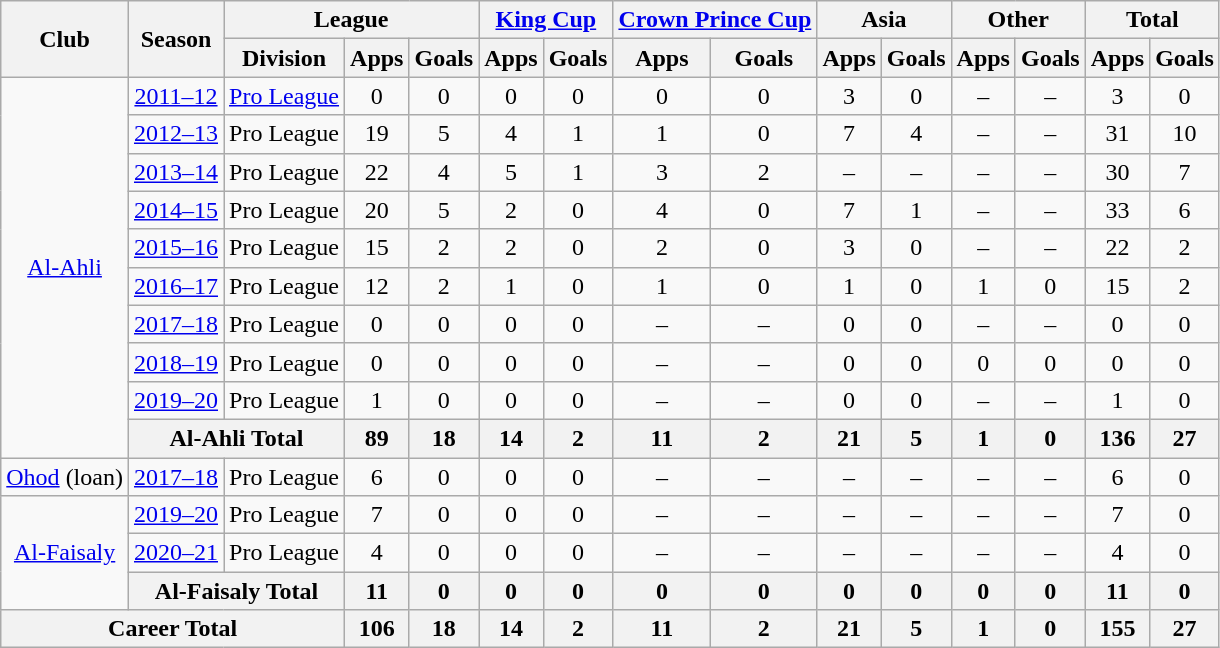<table class="wikitable" style="text-align: center;">
<tr>
<th rowspan="2">Club</th>
<th rowspan="2">Season</th>
<th colspan="3">League</th>
<th colspan="2"><a href='#'>King Cup</a></th>
<th colspan="2"><a href='#'>Crown Prince Cup</a> </th>
<th colspan="2">Asia</th>
<th colspan="2">Other</th>
<th colspan="2">Total</th>
</tr>
<tr>
<th>Division</th>
<th>Apps</th>
<th>Goals</th>
<th>Apps</th>
<th>Goals</th>
<th>Apps</th>
<th>Goals</th>
<th>Apps</th>
<th>Goals</th>
<th>Apps</th>
<th>Goals</th>
<th>Apps</th>
<th>Goals</th>
</tr>
<tr>
<td rowspan="10"><a href='#'>Al-Ahli</a></td>
<td><a href='#'>2011–12</a></td>
<td><a href='#'>Pro League</a></td>
<td>0</td>
<td>0</td>
<td>0</td>
<td>0</td>
<td>0</td>
<td>0</td>
<td>3</td>
<td>0</td>
<td>–</td>
<td>–</td>
<td>3</td>
<td>0</td>
</tr>
<tr>
<td><a href='#'>2012–13</a></td>
<td>Pro League</td>
<td>19</td>
<td>5</td>
<td>4</td>
<td>1</td>
<td>1</td>
<td>0</td>
<td>7</td>
<td>4</td>
<td>–</td>
<td>–</td>
<td>31</td>
<td>10</td>
</tr>
<tr>
<td><a href='#'>2013–14</a></td>
<td>Pro League</td>
<td>22</td>
<td>4</td>
<td>5</td>
<td>1</td>
<td>3</td>
<td>2</td>
<td>–</td>
<td>–</td>
<td>–</td>
<td>–</td>
<td>30</td>
<td>7</td>
</tr>
<tr>
<td><a href='#'>2014–15</a></td>
<td>Pro League</td>
<td>20</td>
<td>5</td>
<td>2</td>
<td>0</td>
<td>4</td>
<td>0</td>
<td>7</td>
<td>1</td>
<td>–</td>
<td>–</td>
<td>33</td>
<td>6</td>
</tr>
<tr>
<td><a href='#'>2015–16</a></td>
<td>Pro League</td>
<td>15</td>
<td>2</td>
<td>2</td>
<td>0</td>
<td>2</td>
<td>0</td>
<td>3</td>
<td>0</td>
<td>–</td>
<td>–</td>
<td>22</td>
<td>2</td>
</tr>
<tr>
<td><a href='#'>2016–17</a></td>
<td>Pro League</td>
<td>12</td>
<td>2</td>
<td>1</td>
<td>0</td>
<td>1</td>
<td>0</td>
<td>1</td>
<td>0</td>
<td>1</td>
<td>0</td>
<td>15</td>
<td>2</td>
</tr>
<tr>
<td><a href='#'>2017–18</a></td>
<td>Pro League</td>
<td>0</td>
<td>0</td>
<td>0</td>
<td>0</td>
<td>–</td>
<td>–</td>
<td>0</td>
<td>0</td>
<td>–</td>
<td>–</td>
<td>0</td>
<td>0</td>
</tr>
<tr>
<td><a href='#'>2018–19</a></td>
<td>Pro League</td>
<td>0</td>
<td>0</td>
<td>0</td>
<td>0</td>
<td>–</td>
<td>–</td>
<td>0</td>
<td>0</td>
<td>0</td>
<td>0</td>
<td>0</td>
<td>0</td>
</tr>
<tr>
<td><a href='#'>2019–20</a></td>
<td>Pro League</td>
<td>1</td>
<td>0</td>
<td>0</td>
<td>0</td>
<td>–</td>
<td>–</td>
<td>0</td>
<td>0</td>
<td>–</td>
<td>–</td>
<td>1</td>
<td>0</td>
</tr>
<tr>
<th colspan="2">Al-Ahli Total</th>
<th>89</th>
<th>18</th>
<th>14</th>
<th>2</th>
<th>11</th>
<th>2</th>
<th>21</th>
<th>5</th>
<th>1</th>
<th>0</th>
<th>136</th>
<th>27</th>
</tr>
<tr>
<td><a href='#'>Ohod</a> (loan)</td>
<td><a href='#'>2017–18</a></td>
<td>Pro League</td>
<td>6</td>
<td>0</td>
<td>0</td>
<td>0</td>
<td>–</td>
<td>–</td>
<td>–</td>
<td>–</td>
<td>–</td>
<td>–</td>
<td>6</td>
<td>0</td>
</tr>
<tr>
<td rowspan="3"><a href='#'>Al-Faisaly</a></td>
<td><a href='#'>2019–20</a></td>
<td>Pro League</td>
<td>7</td>
<td>0</td>
<td>0</td>
<td>0</td>
<td>–</td>
<td>–</td>
<td>–</td>
<td>–</td>
<td>–</td>
<td>–</td>
<td>7</td>
<td>0</td>
</tr>
<tr>
<td><a href='#'>2020–21</a></td>
<td>Pro League</td>
<td>4</td>
<td>0</td>
<td>0</td>
<td>0</td>
<td>–</td>
<td>–</td>
<td>–</td>
<td>–</td>
<td>–</td>
<td>–</td>
<td>4</td>
<td>0</td>
</tr>
<tr>
<th colspan="2">Al-Faisaly Total</th>
<th>11</th>
<th>0</th>
<th>0</th>
<th>0</th>
<th>0</th>
<th>0</th>
<th>0</th>
<th>0</th>
<th>0</th>
<th>0</th>
<th>11</th>
<th>0</th>
</tr>
<tr>
<th colspan="3">Career Total</th>
<th>106</th>
<th>18</th>
<th>14</th>
<th>2</th>
<th>11</th>
<th>2</th>
<th>21</th>
<th>5</th>
<th>1</th>
<th>0</th>
<th>155</th>
<th>27</th>
</tr>
</table>
